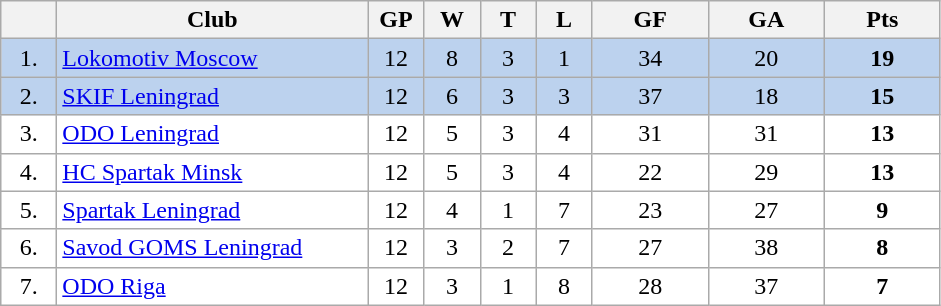<table class="wikitable">
<tr>
<th width="30"></th>
<th width="200">Club</th>
<th width="30">GP</th>
<th width="30">W</th>
<th width="30">T</th>
<th width="30">L</th>
<th width="70">GF</th>
<th width="70">GA</th>
<th width="70">Pts</th>
</tr>
<tr bgcolor="#BCD2EE" align="center">
<td>1.</td>
<td align="left"><a href='#'>Lokomotiv Moscow</a></td>
<td>12</td>
<td>8</td>
<td>3</td>
<td>1</td>
<td>34</td>
<td>20</td>
<td><strong>19</strong></td>
</tr>
<tr bgcolor="#BCD2EE" align="center">
<td>2.</td>
<td align="left"><a href='#'>SKIF Leningrad</a></td>
<td>12</td>
<td>6</td>
<td>3</td>
<td>3</td>
<td>37</td>
<td>18</td>
<td><strong>15</strong></td>
</tr>
<tr bgcolor="#FFFFFF" align="center">
<td>3.</td>
<td align="left"><a href='#'>ODO Leningrad</a></td>
<td>12</td>
<td>5</td>
<td>3</td>
<td>4</td>
<td>31</td>
<td>31</td>
<td><strong>13</strong></td>
</tr>
<tr bgcolor="#FFFFFF" align="center">
<td>4.</td>
<td align="left"><a href='#'>HC Spartak Minsk</a></td>
<td>12</td>
<td>5</td>
<td>3</td>
<td>4</td>
<td>22</td>
<td>29</td>
<td><strong>13</strong></td>
</tr>
<tr bgcolor="#FFFFFF" align="center">
<td>5.</td>
<td align="left"><a href='#'>Spartak Leningrad</a></td>
<td>12</td>
<td>4</td>
<td>1</td>
<td>7</td>
<td>23</td>
<td>27</td>
<td><strong>9</strong></td>
</tr>
<tr bgcolor="#FFFFFF" align="center">
<td>6.</td>
<td align="left"><a href='#'>Savod GOMS Leningrad</a></td>
<td>12</td>
<td>3</td>
<td>2</td>
<td>7</td>
<td>27</td>
<td>38</td>
<td><strong>8</strong></td>
</tr>
<tr bgcolor="#FFFFFF" align="center">
<td>7.</td>
<td align="left"><a href='#'>ODO Riga</a></td>
<td>12</td>
<td>3</td>
<td>1</td>
<td>8</td>
<td>28</td>
<td>37</td>
<td><strong>7</strong></td>
</tr>
</table>
